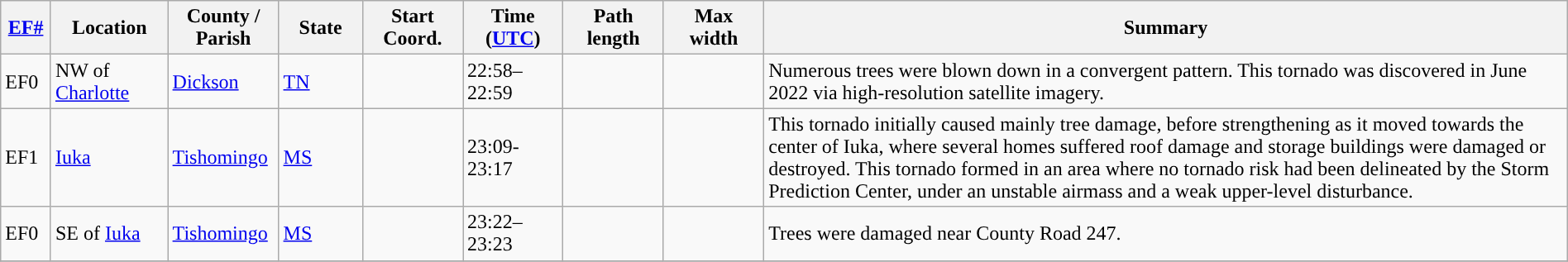<table class="wikitable sortable" style="width:100%;">
<tr>
<th scope="col"  style="width:3%; text-align:center;"><a href='#'>EF#</a></th>
<th scope="col"  style="width:7%; text-align:center;" class="unsortable">Location</th>
<th scope="col"  style="width:6%; text-align:center;" class="unsortable">County / Parish</th>
<th scope="col"  style="width:5%; text-align:center;">State</th>
<th scope="col"  style="width:6%; text-align:center;">Start Coord.</th>
<th scope="col"  style="width:6%; text-align:center;">Time (<a href='#'>UTC</a>)</th>
<th scope="col"  style="width:6%; text-align:center;">Path length</th>
<th scope="col"  style="width:6%; text-align:center;">Max width</th>
<th scope="col" class="unsortable" style="width:48%; text-align:center;">Summary</th>
</tr>
<tr>
<td>EF0</td>
<td>NW of <a href='#'>Charlotte</a></td>
<td><a href='#'>Dickson</a></td>
<td><a href='#'>TN</a></td>
<td></td>
<td>22:58–22:59</td>
<td></td>
<td></td>
<td>Numerous trees were blown down in a convergent pattern. This tornado was discovered in June 2022 via high-resolution satellite imagery.</td>
</tr>
<tr>
<td>EF1</td>
<td><a href='#'>Iuka</a></td>
<td><a href='#'>Tishomingo</a></td>
<td><a href='#'>MS</a></td>
<td></td>
<td>23:09-23:17</td>
<td></td>
<td></td>
<td>This tornado initially caused mainly tree damage, before strengthening as it moved towards the center of Iuka, where several homes suffered roof damage and storage buildings were damaged or destroyed. This tornado formed in an area where no tornado risk had been delineated by the Storm Prediction Center, under an unstable airmass and a weak upper-level disturbance.</td>
</tr>
<tr>
<td>EF0</td>
<td>SE of <a href='#'>Iuka</a></td>
<td><a href='#'>Tishomingo</a></td>
<td><a href='#'>MS</a></td>
<td></td>
<td>23:22–23:23</td>
<td></td>
<td></td>
<td>Trees were damaged near County Road 247.</td>
</tr>
<tr>
</tr>
</table>
